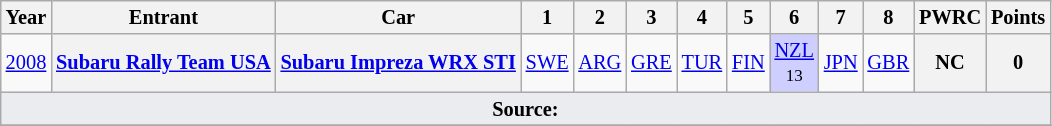<table class="wikitable" style="text-align:center; font-size:85%">
<tr>
<th>Year</th>
<th>Entrant</th>
<th>Car</th>
<th>1</th>
<th>2</th>
<th>3</th>
<th>4</th>
<th>5</th>
<th>6</th>
<th>7</th>
<th>8</th>
<th>PWRC</th>
<th>Points</th>
</tr>
<tr>
<td><a href='#'>2008</a></td>
<th nowrap><a href='#'>Subaru Rally Team USA</a></th>
<th nowrap><a href='#'>Subaru Impreza WRX STI</a></th>
<td><a href='#'>SWE</a></td>
<td><a href='#'>ARG</a></td>
<td><a href='#'>GRE</a></td>
<td><a href='#'>TUR</a></td>
<td><a href='#'>FIN</a></td>
<td style="background:#cfcfff;"><a href='#'>NZL</a><br><small>13</small></td>
<td><a href='#'>JPN</a></td>
<td><a href='#'>GBR</a></td>
<th>NC</th>
<th>0</th>
</tr>
<tr>
<td colspan="13" style="background-color:#EAECF0;text-align:center"><strong>Source:</strong></td>
</tr>
<tr>
</tr>
</table>
